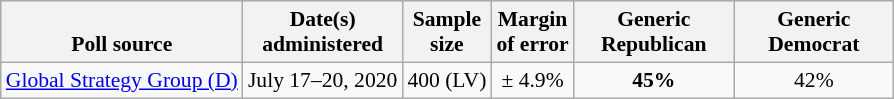<table class="wikitable" style="font-size:90%;text-align:center;">
<tr valign=bottom>
<th>Poll source</th>
<th>Date(s)<br>administered</th>
<th>Sample<br>size</th>
<th>Margin<br>of error</th>
<th style="width:100px;">Generic<br>Republican</th>
<th style="width:100px;">Generic<br>Democrat</th>
</tr>
<tr>
<td style="text-align:left;"><a href='#'>Global Strategy Group (D)</a></td>
<td>July 17–20, 2020</td>
<td>400 (LV)</td>
<td>± 4.9%</td>
<td><strong>45%</strong></td>
<td>42%</td>
</tr>
</table>
